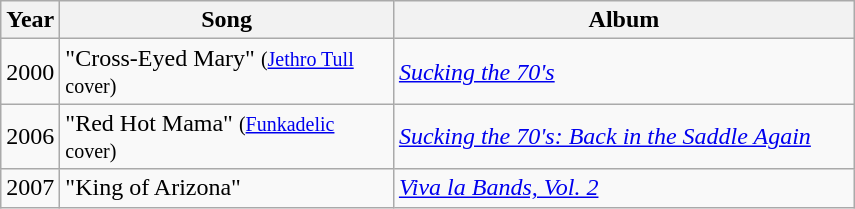<table class="wikitable" border="1">
<tr>
<th>Year</th>
<th width="215">Song</th>
<th width="300">Album</th>
</tr>
<tr>
<td>2000</td>
<td>"Cross-Eyed Mary" <small>(<a href='#'>Jethro Tull</a> cover)</small></td>
<td><em><a href='#'>Sucking the 70's</a></em></td>
</tr>
<tr>
<td>2006</td>
<td>"Red Hot Mama" <small>(<a href='#'>Funkadelic</a> cover)</small></td>
<td><em><a href='#'>Sucking the 70's: Back in the Saddle Again</a></em></td>
</tr>
<tr>
<td>2007</td>
<td>"King of Arizona"</td>
<td><em><a href='#'>Viva la Bands, Vol. 2</a></em></td>
</tr>
</table>
